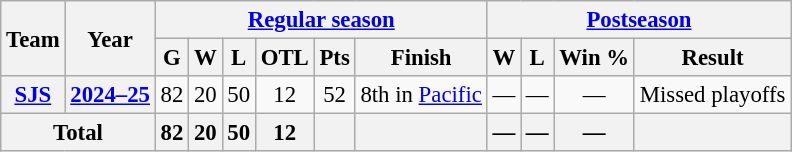<table class="wikitable" style="font-size: 95%; text-align:center;">
<tr>
<th rowspan="2">Team</th>
<th rowspan="2">Year</th>
<th colspan="6"><a href='#'>Regular season</a></th>
<th colspan="4"><a href='#'>Postseason</a></th>
</tr>
<tr>
<th>G</th>
<th>W</th>
<th>L</th>
<th>OTL</th>
<th>Pts</th>
<th>Finish</th>
<th>W</th>
<th>L</th>
<th>Win %</th>
<th>Result</th>
</tr>
<tr>
<th><a href='#'>SJS</a></th>
<th><a href='#'>2024–25</a></th>
<td>82</td>
<td>20</td>
<td>50</td>
<td>12</td>
<td>52</td>
<td>8th in <a href='#'>Pacific</a></td>
<td>—</td>
<td>—</td>
<td>—</td>
<td>Missed playoffs</td>
</tr>
<tr>
<th colspan="2">Total</th>
<th>82</th>
<th>20</th>
<th>50</th>
<th>12</th>
<th> </th>
<th> </th>
<th>—</th>
<th>—</th>
<th>—</th>
<th> </th>
</tr>
</table>
